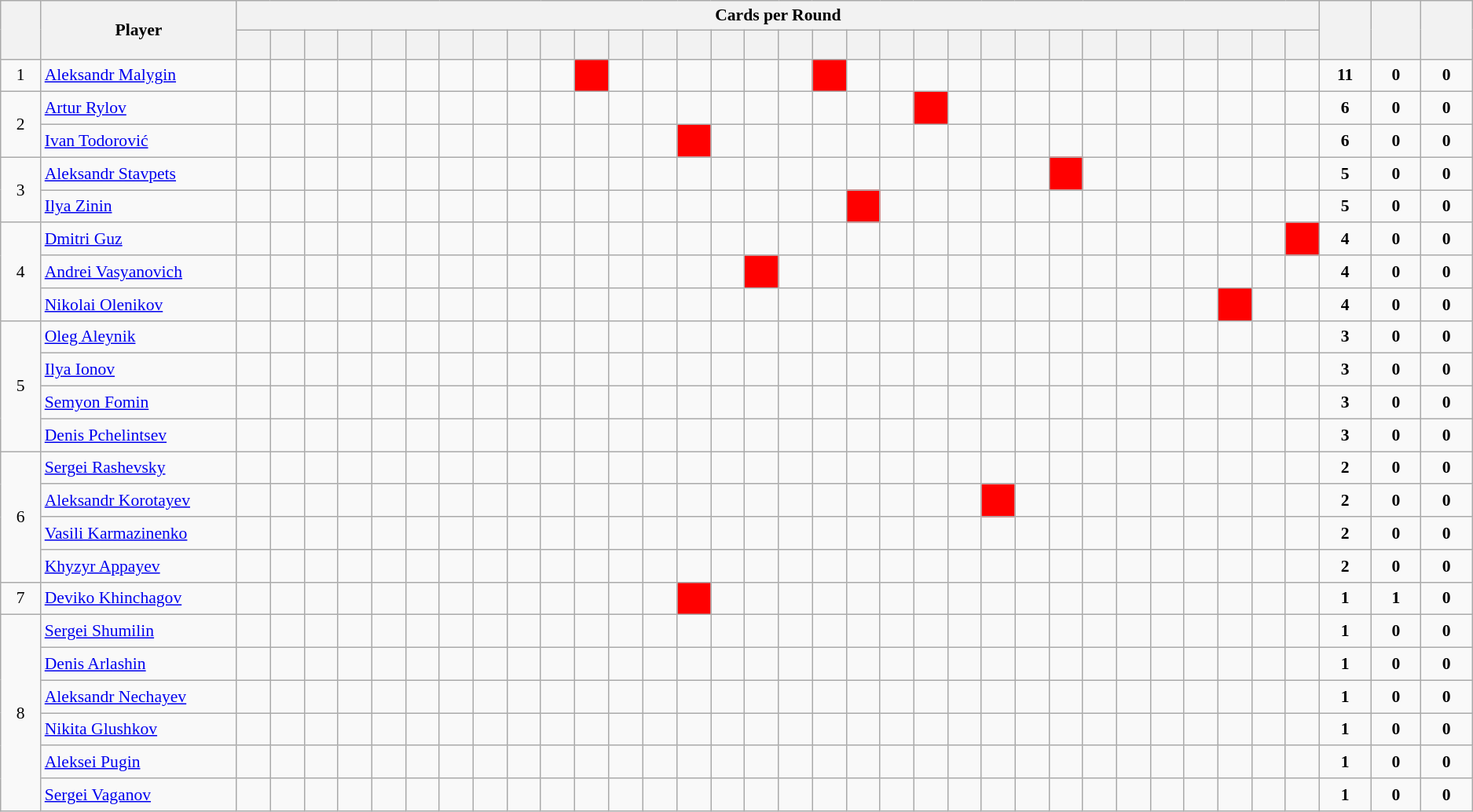<table class="wikitable" style="text-align:center; line-height: 90%; font-size:90%;">
<tr>
<th rowspan=2 width=30></th>
<th rowspan=2 width=170>Player</th>
<th colspan=32 height=18>Cards per Round</th>
<th rowspan=2 width=40></th>
<th rowspan=2 width=40></th>
<th rowspan=2 width=40></th>
</tr>
<tr>
<th width=25 height=18></th>
<th width=25></th>
<th width=25></th>
<th width=25></th>
<th width=25></th>
<th width=25></th>
<th width=25></th>
<th width=25></th>
<th width=25></th>
<th width=25></th>
<th width=25></th>
<th width=25></th>
<th width=26></th>
<th width=25></th>
<th width=25></th>
<th width=25></th>
<th width=25></th>
<th width=25></th>
<th width=25></th>
<th width=25></th>
<th width=25></th>
<th width=25></th>
<th width=25></th>
<th width=25></th>
<th width=25></th>
<th width=25></th>
<th width=25></th>
<th width=25></th>
<th width=25></th>
<th width=25></th>
<th width=25></th>
<th width=25></th>
</tr>
<tr>
<td>1</td>
<td align=left height=21> <a href='#'>Aleksandr Malygin</a></td>
<td></td>
<td></td>
<td></td>
<td></td>
<td></td>
<td></td>
<td></td>
<td></td>
<td></td>
<td></td>
<td bgcolor=#FF0000></td>
<td></td>
<td></td>
<td></td>
<td></td>
<td></td>
<td></td>
<td bgcolor=#FF0000></td>
<td></td>
<td></td>
<td></td>
<td></td>
<td></td>
<td></td>
<td></td>
<td></td>
<td></td>
<td></td>
<td></td>
<td></td>
<td></td>
<td></td>
<td><strong>11</strong></td>
<td><strong>0</strong></td>
<td><strong>0</strong></td>
</tr>
<tr>
<td rowspan=2>2</td>
<td align=left height=21> <a href='#'>Artur Rylov</a></td>
<td></td>
<td></td>
<td></td>
<td></td>
<td></td>
<td></td>
<td></td>
<td></td>
<td></td>
<td></td>
<td></td>
<td></td>
<td></td>
<td></td>
<td></td>
<td></td>
<td></td>
<td></td>
<td></td>
<td></td>
<td bgcolor=#FF0000></td>
<td></td>
<td></td>
<td></td>
<td></td>
<td></td>
<td></td>
<td></td>
<td></td>
<td></td>
<td></td>
<td></td>
<td><strong>6</strong></td>
<td><strong>0</strong></td>
<td><strong>0</strong></td>
</tr>
<tr>
<td align=left height=21> <a href='#'>Ivan Todorović</a></td>
<td></td>
<td></td>
<td></td>
<td></td>
<td></td>
<td></td>
<td></td>
<td></td>
<td></td>
<td></td>
<td></td>
<td></td>
<td></td>
<td bgcolor=#FF0000></td>
<td></td>
<td></td>
<td></td>
<td></td>
<td></td>
<td></td>
<td></td>
<td></td>
<td></td>
<td></td>
<td></td>
<td></td>
<td></td>
<td></td>
<td></td>
<td></td>
<td></td>
<td></td>
<td><strong>6</strong></td>
<td><strong>0</strong></td>
<td><strong>0</strong></td>
</tr>
<tr>
<td rowspan=2>3</td>
<td align=left height=21> <a href='#'>Aleksandr Stavpets</a></td>
<td></td>
<td></td>
<td></td>
<td></td>
<td></td>
<td></td>
<td></td>
<td></td>
<td></td>
<td></td>
<td></td>
<td></td>
<td></td>
<td></td>
<td></td>
<td></td>
<td></td>
<td></td>
<td></td>
<td></td>
<td></td>
<td></td>
<td></td>
<td></td>
<td bgcolor=#FF0000></td>
<td></td>
<td></td>
<td></td>
<td></td>
<td></td>
<td></td>
<td></td>
<td><strong>5</strong></td>
<td><strong>0</strong></td>
<td><strong>0</strong></td>
</tr>
<tr>
<td align=left height=21> <a href='#'>Ilya Zinin</a></td>
<td></td>
<td></td>
<td></td>
<td></td>
<td></td>
<td></td>
<td></td>
<td></td>
<td></td>
<td></td>
<td></td>
<td></td>
<td></td>
<td></td>
<td></td>
<td></td>
<td></td>
<td></td>
<td bgcolor=#FF0000></td>
<td></td>
<td></td>
<td></td>
<td></td>
<td></td>
<td></td>
<td></td>
<td></td>
<td></td>
<td></td>
<td></td>
<td></td>
<td></td>
<td><strong>5</strong></td>
<td><strong>0</strong></td>
<td><strong>0</strong></td>
</tr>
<tr>
<td rowspan=3>4</td>
<td align=left height=21> <a href='#'>Dmitri Guz</a></td>
<td></td>
<td></td>
<td></td>
<td></td>
<td></td>
<td></td>
<td></td>
<td></td>
<td></td>
<td></td>
<td></td>
<td></td>
<td></td>
<td></td>
<td></td>
<td></td>
<td></td>
<td></td>
<td></td>
<td></td>
<td></td>
<td></td>
<td></td>
<td></td>
<td></td>
<td></td>
<td></td>
<td></td>
<td></td>
<td></td>
<td></td>
<td bgcolor=#FF0000></td>
<td><strong>4</strong></td>
<td><strong>0</strong></td>
<td><strong>0</strong></td>
</tr>
<tr>
<td align=left height=21> <a href='#'>Andrei Vasyanovich</a></td>
<td></td>
<td></td>
<td></td>
<td></td>
<td></td>
<td></td>
<td></td>
<td></td>
<td></td>
<td></td>
<td></td>
<td></td>
<td></td>
<td></td>
<td></td>
<td bgcolor=#FF0000></td>
<td></td>
<td></td>
<td></td>
<td></td>
<td></td>
<td></td>
<td></td>
<td></td>
<td></td>
<td></td>
<td></td>
<td></td>
<td></td>
<td></td>
<td></td>
<td></td>
<td><strong>4</strong></td>
<td><strong>0</strong></td>
<td><strong>0</strong></td>
</tr>
<tr>
<td align=left height=21> <a href='#'>Nikolai Olenikov</a></td>
<td></td>
<td></td>
<td></td>
<td></td>
<td></td>
<td></td>
<td></td>
<td></td>
<td></td>
<td></td>
<td></td>
<td></td>
<td></td>
<td></td>
<td></td>
<td></td>
<td></td>
<td></td>
<td></td>
<td></td>
<td></td>
<td></td>
<td></td>
<td></td>
<td></td>
<td></td>
<td></td>
<td></td>
<td></td>
<td bgcolor=#FF0000></td>
<td></td>
<td></td>
<td><strong>4</strong></td>
<td><strong>0</strong></td>
<td><strong>0</strong></td>
</tr>
<tr>
<td rowspan=4>5</td>
<td align=left height=21> <a href='#'>Oleg Aleynik</a></td>
<td></td>
<td></td>
<td></td>
<td></td>
<td></td>
<td></td>
<td></td>
<td></td>
<td></td>
<td></td>
<td></td>
<td></td>
<td></td>
<td></td>
<td></td>
<td></td>
<td></td>
<td></td>
<td></td>
<td></td>
<td></td>
<td></td>
<td></td>
<td></td>
<td></td>
<td></td>
<td></td>
<td></td>
<td></td>
<td></td>
<td></td>
<td></td>
<td><strong>3</strong></td>
<td><strong>0</strong></td>
<td><strong>0</strong></td>
</tr>
<tr>
<td align=left height=21> <a href='#'>Ilya Ionov</a></td>
<td></td>
<td></td>
<td></td>
<td></td>
<td></td>
<td></td>
<td></td>
<td></td>
<td></td>
<td></td>
<td></td>
<td></td>
<td></td>
<td></td>
<td></td>
<td></td>
<td></td>
<td></td>
<td></td>
<td></td>
<td></td>
<td></td>
<td></td>
<td></td>
<td></td>
<td></td>
<td></td>
<td></td>
<td></td>
<td></td>
<td></td>
<td></td>
<td><strong>3</strong></td>
<td><strong>0</strong></td>
<td><strong>0</strong></td>
</tr>
<tr>
<td align=left height=21> <a href='#'>Semyon Fomin</a></td>
<td></td>
<td></td>
<td></td>
<td></td>
<td></td>
<td></td>
<td></td>
<td></td>
<td></td>
<td></td>
<td></td>
<td></td>
<td></td>
<td></td>
<td></td>
<td></td>
<td></td>
<td></td>
<td></td>
<td></td>
<td></td>
<td></td>
<td></td>
<td></td>
<td></td>
<td></td>
<td></td>
<td></td>
<td></td>
<td></td>
<td></td>
<td></td>
<td><strong>3</strong></td>
<td><strong>0</strong></td>
<td><strong>0</strong></td>
</tr>
<tr>
<td align=left height=21> <a href='#'>Denis Pchelintsev</a></td>
<td></td>
<td></td>
<td></td>
<td></td>
<td></td>
<td></td>
<td></td>
<td></td>
<td></td>
<td></td>
<td></td>
<td></td>
<td></td>
<td></td>
<td></td>
<td></td>
<td></td>
<td></td>
<td></td>
<td></td>
<td></td>
<td></td>
<td></td>
<td></td>
<td></td>
<td></td>
<td></td>
<td></td>
<td></td>
<td></td>
<td></td>
<td></td>
<td><strong>3</strong></td>
<td><strong>0</strong></td>
<td><strong>0</strong></td>
</tr>
<tr>
<td rowspan=4>6</td>
<td align=left height=21> <a href='#'>Sergei Rashevsky</a></td>
<td></td>
<td></td>
<td></td>
<td></td>
<td></td>
<td></td>
<td></td>
<td></td>
<td></td>
<td></td>
<td></td>
<td></td>
<td></td>
<td></td>
<td></td>
<td></td>
<td></td>
<td></td>
<td></td>
<td></td>
<td></td>
<td></td>
<td></td>
<td></td>
<td></td>
<td></td>
<td></td>
<td></td>
<td></td>
<td></td>
<td></td>
<td></td>
<td><strong>2</strong></td>
<td><strong>0</strong></td>
<td><strong>0</strong></td>
</tr>
<tr>
<td align=left height=21> <a href='#'>Aleksandr Korotayev</a></td>
<td></td>
<td></td>
<td></td>
<td></td>
<td></td>
<td></td>
<td></td>
<td></td>
<td></td>
<td></td>
<td></td>
<td></td>
<td></td>
<td></td>
<td></td>
<td></td>
<td></td>
<td></td>
<td></td>
<td></td>
<td></td>
<td></td>
<td bgcolor=#FF0000></td>
<td></td>
<td></td>
<td></td>
<td></td>
<td></td>
<td></td>
<td></td>
<td></td>
<td></td>
<td><strong>2</strong></td>
<td><strong>0</strong></td>
<td><strong>0</strong></td>
</tr>
<tr>
<td align=left height=21> <a href='#'>Vasili Karmazinenko</a></td>
<td></td>
<td></td>
<td></td>
<td></td>
<td></td>
<td></td>
<td></td>
<td></td>
<td></td>
<td></td>
<td></td>
<td></td>
<td></td>
<td></td>
<td></td>
<td></td>
<td></td>
<td></td>
<td></td>
<td></td>
<td></td>
<td></td>
<td></td>
<td></td>
<td></td>
<td></td>
<td></td>
<td></td>
<td></td>
<td></td>
<td></td>
<td></td>
<td><strong>2</strong></td>
<td><strong>0</strong></td>
<td><strong>0</strong></td>
</tr>
<tr>
<td align=left height=21> <a href='#'>Khyzyr Appayev</a></td>
<td></td>
<td></td>
<td></td>
<td></td>
<td></td>
<td></td>
<td></td>
<td></td>
<td></td>
<td></td>
<td></td>
<td></td>
<td></td>
<td></td>
<td></td>
<td></td>
<td></td>
<td></td>
<td></td>
<td></td>
<td></td>
<td></td>
<td></td>
<td></td>
<td></td>
<td></td>
<td></td>
<td></td>
<td></td>
<td></td>
<td></td>
<td></td>
<td><strong>2</strong></td>
<td><strong>0</strong></td>
<td><strong>0</strong></td>
</tr>
<tr>
<td>7</td>
<td align=left height=21> <a href='#'>Deviko Khinchagov</a></td>
<td></td>
<td></td>
<td></td>
<td></td>
<td></td>
<td></td>
<td></td>
<td></td>
<td></td>
<td></td>
<td></td>
<td></td>
<td></td>
<td bgcolor=#FF0000></td>
<td></td>
<td></td>
<td></td>
<td></td>
<td></td>
<td></td>
<td></td>
<td></td>
<td></td>
<td></td>
<td></td>
<td></td>
<td></td>
<td></td>
<td></td>
<td></td>
<td></td>
<td></td>
<td><strong>1</strong></td>
<td><strong>1</strong></td>
<td><strong>0</strong></td>
</tr>
<tr>
<td rowspan=6>8</td>
<td align=left height=21> <a href='#'>Sergei Shumilin</a></td>
<td></td>
<td></td>
<td></td>
<td></td>
<td></td>
<td></td>
<td></td>
<td></td>
<td></td>
<td></td>
<td></td>
<td></td>
<td></td>
<td></td>
<td></td>
<td></td>
<td></td>
<td></td>
<td></td>
<td></td>
<td></td>
<td></td>
<td></td>
<td></td>
<td></td>
<td></td>
<td></td>
<td></td>
<td></td>
<td></td>
<td></td>
<td></td>
<td><strong>1</strong></td>
<td><strong>0</strong></td>
<td><strong>0</strong></td>
</tr>
<tr>
<td align=left height=21> <a href='#'>Denis Arlashin</a></td>
<td></td>
<td></td>
<td></td>
<td></td>
<td></td>
<td></td>
<td></td>
<td></td>
<td></td>
<td></td>
<td></td>
<td></td>
<td></td>
<td></td>
<td></td>
<td></td>
<td></td>
<td></td>
<td></td>
<td></td>
<td></td>
<td></td>
<td></td>
<td></td>
<td></td>
<td></td>
<td></td>
<td></td>
<td></td>
<td></td>
<td></td>
<td></td>
<td><strong>1</strong></td>
<td><strong>0</strong></td>
<td><strong>0</strong></td>
</tr>
<tr>
<td align=left height=21> <a href='#'>Aleksandr Nechayev</a></td>
<td></td>
<td></td>
<td></td>
<td></td>
<td></td>
<td></td>
<td></td>
<td></td>
<td></td>
<td></td>
<td></td>
<td></td>
<td></td>
<td></td>
<td></td>
<td></td>
<td></td>
<td></td>
<td></td>
<td></td>
<td></td>
<td></td>
<td></td>
<td></td>
<td></td>
<td></td>
<td></td>
<td></td>
<td></td>
<td></td>
<td></td>
<td></td>
<td><strong>1</strong></td>
<td><strong>0</strong></td>
<td><strong>0</strong></td>
</tr>
<tr>
<td align=left height=21> <a href='#'>Nikita Glushkov</a></td>
<td></td>
<td></td>
<td></td>
<td></td>
<td></td>
<td></td>
<td></td>
<td></td>
<td></td>
<td></td>
<td></td>
<td></td>
<td></td>
<td></td>
<td></td>
<td></td>
<td></td>
<td></td>
<td></td>
<td></td>
<td></td>
<td></td>
<td></td>
<td></td>
<td></td>
<td></td>
<td></td>
<td></td>
<td></td>
<td></td>
<td></td>
<td></td>
<td><strong>1</strong></td>
<td><strong>0</strong></td>
<td><strong>0</strong></td>
</tr>
<tr>
<td align=left height=21> <a href='#'>Aleksei Pugin</a></td>
<td></td>
<td></td>
<td></td>
<td></td>
<td></td>
<td></td>
<td></td>
<td></td>
<td></td>
<td></td>
<td></td>
<td></td>
<td></td>
<td></td>
<td></td>
<td></td>
<td></td>
<td></td>
<td></td>
<td></td>
<td></td>
<td></td>
<td></td>
<td></td>
<td></td>
<td></td>
<td></td>
<td></td>
<td></td>
<td></td>
<td></td>
<td></td>
<td><strong>1</strong></td>
<td><strong>0</strong></td>
<td><strong>0</strong></td>
</tr>
<tr>
<td align=left height=21> <a href='#'>Sergei Vaganov</a></td>
<td></td>
<td></td>
<td></td>
<td></td>
<td></td>
<td></td>
<td></td>
<td></td>
<td></td>
<td></td>
<td></td>
<td></td>
<td></td>
<td></td>
<td></td>
<td></td>
<td></td>
<td></td>
<td></td>
<td></td>
<td></td>
<td></td>
<td></td>
<td></td>
<td></td>
<td></td>
<td></td>
<td></td>
<td></td>
<td></td>
<td></td>
<td></td>
<td><strong>1</strong></td>
<td><strong>0</strong></td>
<td><strong>0</strong></td>
</tr>
</table>
